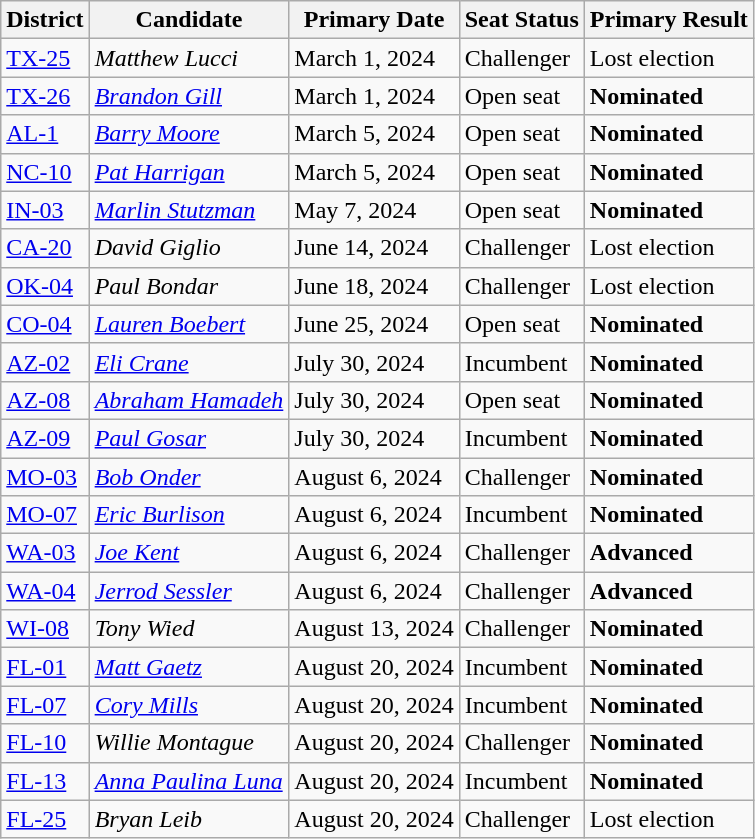<table class="wikitable sortable">
<tr>
<th bgcolor="teal">District</th>
<th bgcolor="teal">Candidate</th>
<th bgcolor="teal">Primary Date</th>
<th>Seat Status</th>
<th>Primary Result</th>
</tr>
<tr>
<td> <a href='#'>TX-25</a></td>
<td><em>Matthew Lucci</em></td>
<td>March 1, 2024</td>
<td>Challenger</td>
<td> Lost election</td>
</tr>
<tr>
<td> <a href='#'>TX-26</a></td>
<td><em><a href='#'>Brandon Gill</a></em></td>
<td>March 1, 2024</td>
<td>Open seat</td>
<td> <strong>Nominated</strong></td>
</tr>
<tr>
<td> <a href='#'>AL-1</a></td>
<td><em><a href='#'>Barry Moore</a></em></td>
<td>March 5, 2024</td>
<td>Open seat</td>
<td> <strong>Nominated</strong></td>
</tr>
<tr>
<td> <a href='#'>NC-10</a></td>
<td><em><a href='#'>Pat Harrigan</a></em></td>
<td>March 5, 2024</td>
<td>Open seat</td>
<td> <strong>Nominated</strong></td>
</tr>
<tr>
<td> <a href='#'>IN-03</a></td>
<td><em><a href='#'>Marlin Stutzman</a></em></td>
<td>May 7, 2024</td>
<td>Open seat</td>
<td> <strong>Nominated</strong></td>
</tr>
<tr>
<td> <a href='#'>CA-20</a></td>
<td><em>David Giglio</em></td>
<td>June 14, 2024</td>
<td>Challenger</td>
<td> Lost election</td>
</tr>
<tr>
<td> <a href='#'>OK-04</a></td>
<td><em>Paul Bondar</em></td>
<td>June 18, 2024</td>
<td>Challenger</td>
<td> Lost election</td>
</tr>
<tr>
<td> <a href='#'>CO-04</a></td>
<td><em><a href='#'>Lauren Boebert</a></em></td>
<td>June 25, 2024</td>
<td>Open seat</td>
<td> <strong>Nominated</strong></td>
</tr>
<tr>
<td> <a href='#'>AZ-02</a></td>
<td><em><a href='#'>Eli Crane</a></em></td>
<td>July 30, 2024</td>
<td>Incumbent</td>
<td> <strong>Nominated</strong></td>
</tr>
<tr>
<td> <a href='#'>AZ-08</a></td>
<td><em><a href='#'>Abraham Hamadeh</a></em></td>
<td>July 30, 2024</td>
<td>Open seat</td>
<td> <strong>Nominated</strong></td>
</tr>
<tr>
<td> <a href='#'>AZ-09</a></td>
<td><em><a href='#'>Paul Gosar</a></em></td>
<td>July 30, 2024</td>
<td>Incumbent</td>
<td> <strong>Nominated</strong></td>
</tr>
<tr>
<td> <a href='#'>MO-03</a></td>
<td><em><a href='#'>Bob Onder</a></em></td>
<td>August 6, 2024</td>
<td>Challenger</td>
<td> <strong>Nominated</strong></td>
</tr>
<tr>
<td> <a href='#'>MO-07</a></td>
<td><em><a href='#'>Eric Burlison</a></em></td>
<td>August 6, 2024</td>
<td>Incumbent</td>
<td> <strong>Nominated</strong></td>
</tr>
<tr>
<td> <a href='#'>WA-03</a></td>
<td><em><a href='#'>Joe Kent</a></em></td>
<td>August 6, 2024</td>
<td>Challenger</td>
<td> <strong>Advanced</strong></td>
</tr>
<tr>
<td> <a href='#'>WA-04</a></td>
<td><em><a href='#'>Jerrod Sessler</a></em></td>
<td>August 6, 2024</td>
<td>Challenger</td>
<td> <strong>Advanced</strong></td>
</tr>
<tr>
<td> <a href='#'>WI-08</a></td>
<td><em>Tony Wied</em></td>
<td>August 13, 2024</td>
<td>Challenger</td>
<td> <strong>Nominated</strong></td>
</tr>
<tr>
<td> <a href='#'>FL-01</a></td>
<td><em><a href='#'>Matt Gaetz</a></em></td>
<td>August 20, 2024</td>
<td>Incumbent</td>
<td> <strong>Nominated</strong></td>
</tr>
<tr>
<td> <a href='#'>FL-07</a></td>
<td><em><a href='#'>Cory Mills</a></em></td>
<td>August 20, 2024</td>
<td>Incumbent</td>
<td> <strong>Nominated</strong></td>
</tr>
<tr>
<td> <a href='#'>FL-10</a></td>
<td><em>Willie Montague</em></td>
<td>August 20, 2024</td>
<td>Challenger</td>
<td> <strong>Nominated</strong></td>
</tr>
<tr>
<td> <a href='#'>FL-13</a></td>
<td><em><a href='#'>Anna Paulina Luna</a></em></td>
<td>August 20, 2024</td>
<td>Incumbent</td>
<td> <strong>Nominated</strong></td>
</tr>
<tr>
<td> <a href='#'>FL-25</a></td>
<td><em>Bryan Leib</em></td>
<td>August 20, 2024</td>
<td>Challenger</td>
<td> Lost election</td>
</tr>
</table>
